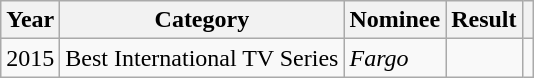<table class="wikitable sortable">
<tr>
<th scope="col">Year</th>
<th scope="col">Category</th>
<th scope="col">Nominee</th>
<th scope="col">Result</th>
<th scope="col" class="unsortable"></th>
</tr>
<tr>
<td>2015</td>
<td scope="row">Best International TV Series</td>
<td><em>Fargo</em></td>
<td></td>
<td style="text-align: center;"></td>
</tr>
</table>
